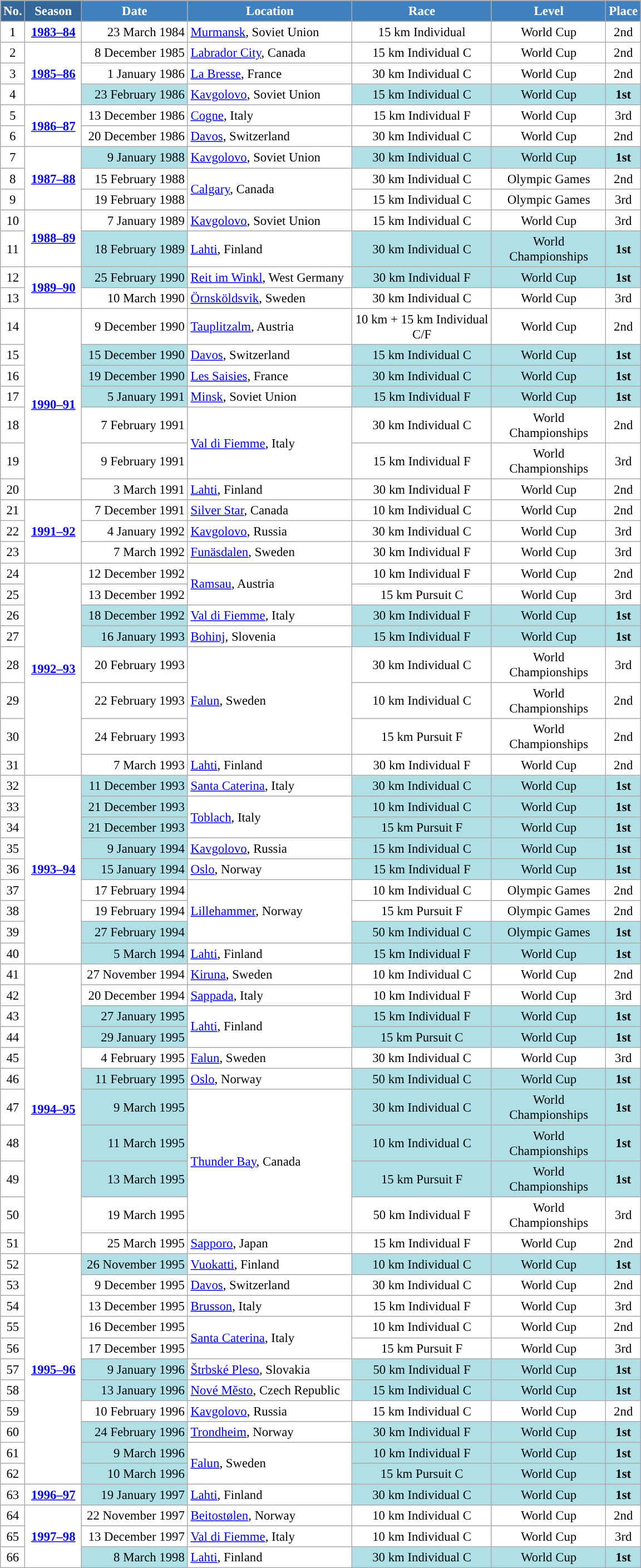<table class="wikitable sortable" style="font-size:95%; text-align:center; border:grey solid 1px; border-collapse:collapse; background:#ffffff;">
<tr style="background:#efefef;">
<th style="background-color:#369; color:white;">No.</th>
<th style="background-color:#369; color:white;">Season</th>
<th style="background-color:#4180be; color:white; width:120px;">Date</th>
<th style="background-color:#4180be; color:white; width:190px;">Location</th>
<th style="background-color:#4180be; color:white; width:160px;">Race</th>
<th style="background-color:#4180be; color:white; width:130px;">Level</th>
<th style="background-color:#4180be; color:white;">Place</th>
</tr>
<tr>
<td align=center>1</td>
<td rowspan=1 align=center><strong> <a href='#'>1983–84</a> </strong></td>
<td align=right>23 March 1984</td>
<td align=left> <a href='#'>Murmansk</a>, Soviet Union</td>
<td>15 km Individual</td>
<td>World Cup</td>
<td>2nd</td>
</tr>
<tr>
<td align=center>2</td>
<td rowspan=3 align=center><strong> <a href='#'>1985–86</a> </strong></td>
<td align=right>8 December 1985</td>
<td align=left> <a href='#'>Labrador City</a>, Canada</td>
<td>15 km Individual C</td>
<td>World Cup</td>
<td>2nd</td>
</tr>
<tr>
<td align=center>3</td>
<td align=right>1 January 1986</td>
<td align=left> <a href='#'>La Bresse</a>, France</td>
<td>30 km Individual C</td>
<td>World Cup</td>
<td>2nd</td>
</tr>
<tr>
<td align=center>4</td>
<td bgcolor="#BOEOE6" align=right>23 February 1986</td>
<td align=left> <a href='#'>Kavgolovo</a>, Soviet Union</td>
<td bgcolor="#BOEOE6">15 km Individual C</td>
<td bgcolor="#BOEOE6">World Cup</td>
<td bgcolor="#BOEOE6"><strong>1st</strong></td>
</tr>
<tr>
<td align=center>5</td>
<td rowspan=2 align=center><strong> <a href='#'>1986–87</a> </strong></td>
<td align=right>13 December 1986</td>
<td align=left> <a href='#'>Cogne</a>, Italy</td>
<td>15 km Individual F</td>
<td>World Cup</td>
<td>3rd</td>
</tr>
<tr>
<td align=center>6</td>
<td align=right>20 December 1986</td>
<td align=left> <a href='#'>Davos</a>, Switzerland</td>
<td>30 km Individual C</td>
<td>World Cup</td>
<td>2nd</td>
</tr>
<tr>
<td align=center>7</td>
<td rowspan=3 align=center><strong><a href='#'>1987–88</a></strong></td>
<td bgcolor="#BOEOE6" align=right>9 January 1988</td>
<td align=left> <a href='#'>Kavgolovo</a>, Soviet Union</td>
<td bgcolor="#BOEOE6">30 km Individual C</td>
<td bgcolor="#BOEOE6">World Cup</td>
<td bgcolor="#BOEOE6"><strong>1st</strong></td>
</tr>
<tr>
<td align=center>8</td>
<td align=right>15 February 1988</td>
<td rowspan=2 align=left> <a href='#'>Calgary</a>, Canada</td>
<td>30 km Individual C</td>
<td>Olympic Games</td>
<td>2nd</td>
</tr>
<tr>
<td align=center>9</td>
<td align=right>19 February 1988</td>
<td>15 km Individual C</td>
<td>Olympic Games</td>
<td>3rd</td>
</tr>
<tr>
<td align=center>10</td>
<td rowspan=2 align=center><strong> <a href='#'>1988–89</a> </strong></td>
<td align=right>7 January 1989</td>
<td align=left> <a href='#'>Kavgolovo</a>, Soviet Union</td>
<td>15 km Individual C</td>
<td>World Cup</td>
<td>3rd</td>
</tr>
<tr>
<td align=center>11</td>
<td bgcolor="#BOEOE6" align=right>18 February 1989</td>
<td align=left> <a href='#'>Lahti</a>, Finland</td>
<td bgcolor="#BOEOE6">30 km Individual C</td>
<td bgcolor="#BOEOE6">World Championships</td>
<td bgcolor="#BOEOE6"><strong>1st</strong></td>
</tr>
<tr>
<td align=center>12</td>
<td rowspan=2 align=center><strong><a href='#'>1989–90</a></strong></td>
<td bgcolor="#BOEOE6" align=right>25 February 1990</td>
<td align=left> <a href='#'>Reit im Winkl</a>, West Germany</td>
<td bgcolor="#BOEOE6">30 km Individual F</td>
<td bgcolor="#BOEOE6">World Cup</td>
<td bgcolor="#BOEOE6"><strong>1st</strong></td>
</tr>
<tr>
<td align=center>13</td>
<td align=right>10 March 1990</td>
<td align=left> <a href='#'>Örnsköldsvik</a>, Sweden</td>
<td>30 km Individual C</td>
<td>World Cup</td>
<td>3rd</td>
</tr>
<tr>
<td align=center>14</td>
<td rowspan=7 align=center><strong> <a href='#'>1990–91</a> </strong></td>
<td align=right>9 December 1990</td>
<td align=left> <a href='#'>Tauplitzalm</a>, Austria</td>
<td>10 km + 15 km Individual C/F</td>
<td>World Cup</td>
<td>2nd</td>
</tr>
<tr>
<td align=center>15</td>
<td bgcolor="#BOEOE6" align=right>15 December 1990</td>
<td align=left> <a href='#'>Davos</a>, Switzerland</td>
<td bgcolor="#BOEOE6">15 km Individual C</td>
<td bgcolor="#BOEOE6">World Cup</td>
<td bgcolor="#BOEOE6"><strong>1st</strong></td>
</tr>
<tr>
<td align=center>16</td>
<td bgcolor="#BOEOE6" align=right>19 December 1990</td>
<td align=left> <a href='#'>Les Saisies</a>, France</td>
<td bgcolor="#BOEOE6">30 km Individual C</td>
<td bgcolor="#BOEOE6">World Cup</td>
<td bgcolor="#BOEOE6"><strong>1st</strong></td>
</tr>
<tr>
<td align=center>17</td>
<td bgcolor="#BOEOE6" align=right>5 January 1991</td>
<td align=left> <a href='#'>Minsk</a>, Soviet Union</td>
<td bgcolor="#BOEOE6">15 km Individual F</td>
<td bgcolor="#BOEOE6">World Cup</td>
<td bgcolor="#BOEOE6"><strong>1st</strong></td>
</tr>
<tr>
<td align=center>18</td>
<td align=right>7 February 1991</td>
<td rowspan=2 align=left> <a href='#'>Val di Fiemme</a>, Italy</td>
<td>30 km Individual C</td>
<td>World Championships</td>
<td>2nd</td>
</tr>
<tr>
<td align=center>19</td>
<td align=right>9 February 1991</td>
<td>15 km Individual F</td>
<td>World Championships</td>
<td>3rd</td>
</tr>
<tr>
<td align=center>20</td>
<td align=right>3 March 1991</td>
<td align=left> <a href='#'>Lahti</a>, Finland</td>
<td>30 km Individual F</td>
<td>World Cup</td>
<td>2nd</td>
</tr>
<tr>
<td align=center>21</td>
<td rowspan=3 align=center><strong> <a href='#'>1991–92</a> </strong></td>
<td align=right>7 December 1991</td>
<td align=left> <a href='#'>Silver Star</a>, Canada</td>
<td>10 km Individual C</td>
<td>World Cup</td>
<td>2nd</td>
</tr>
<tr>
<td align=center>22</td>
<td align=right>4 January 1992</td>
<td align=left> <a href='#'>Kavgolovo</a>, Russia</td>
<td>30 km Individual C</td>
<td>World Cup</td>
<td>3rd</td>
</tr>
<tr>
<td align=center>23</td>
<td align=right>7 March 1992</td>
<td align=left> <a href='#'>Funäsdalen</a>, Sweden</td>
<td>30 km Individual F</td>
<td>World Cup</td>
<td>3rd</td>
</tr>
<tr>
<td align=center>24</td>
<td rowspan=8 align=center><strong> <a href='#'>1992–93</a> </strong></td>
<td align=right>12 December 1992</td>
<td rowspan=2 align=left> <a href='#'>Ramsau</a>, Austria</td>
<td>10 km Individual F</td>
<td>World Cup</td>
<td>2nd</td>
</tr>
<tr>
<td align=center>25</td>
<td align=right>13 December 1992</td>
<td>15 km Pursuit C</td>
<td>World Cup</td>
<td>3rd</td>
</tr>
<tr>
<td align=center>26</td>
<td bgcolor="#BOEOE6" align=right>18 December 1992</td>
<td align=left> <a href='#'>Val di Fiemme</a>, Italy</td>
<td bgcolor="#BOEOE6">30 km Individual F</td>
<td bgcolor="#BOEOE6">World Cup</td>
<td bgcolor="#BOEOE6"><strong>1st</strong></td>
</tr>
<tr>
<td align=center>27</td>
<td bgcolor="#BOEOE6" align=right>16 January 1993</td>
<td align=left> <a href='#'>Bohinj</a>, Slovenia</td>
<td bgcolor="#BOEOE6">15 km Individual F</td>
<td bgcolor="#BOEOE6">World Cup</td>
<td bgcolor="#BOEOE6"><strong>1st</strong></td>
</tr>
<tr>
<td align=center>28</td>
<td align=right>20 February 1993</td>
<td rowspan=3 align=left> <a href='#'>Falun</a>, Sweden</td>
<td>30 km Individual C</td>
<td>World Championships</td>
<td>3rd</td>
</tr>
<tr>
<td align=center>29</td>
<td align=right>22 February 1993</td>
<td>10 km Individual C</td>
<td>World Championships</td>
<td>2nd</td>
</tr>
<tr>
<td align=center>30</td>
<td align=right>24 February 1993</td>
<td>15 km Pursuit F</td>
<td>World Championships</td>
<td>2nd</td>
</tr>
<tr>
<td align=center>31</td>
<td align=right>7 March 1993</td>
<td align=left> <a href='#'>Lahti</a>, Finland</td>
<td>30 km Individual F</td>
<td>World Cup</td>
<td>2nd</td>
</tr>
<tr>
<td align=center>32</td>
<td rowspan=9 align=center><strong><a href='#'>1993–94</a></strong></td>
<td bgcolor="#BOEOE6" align=right>11 December 1993</td>
<td align=left> <a href='#'>Santa Caterina</a>, Italy</td>
<td bgcolor="#BOEOE6">30 km Individual C</td>
<td bgcolor="#BOEOE6">World Cup</td>
<td bgcolor="#BOEOE6"><strong>1st</strong></td>
</tr>
<tr>
<td align=center>33</td>
<td bgcolor="#BOEOE6" align=right>21 December 1993</td>
<td rowspan=2 align=left> <a href='#'>Toblach</a>, Italy</td>
<td bgcolor="#BOEOE6">10 km Individual C</td>
<td bgcolor="#BOEOE6">World Cup</td>
<td bgcolor="#BOEOE6"><strong>1st</strong></td>
</tr>
<tr>
<td align=center>34</td>
<td bgcolor="#BOEOE6" align=right>21 December 1993</td>
<td bgcolor="#BOEOE6">15 km Pursuit F</td>
<td bgcolor="#BOEOE6">World Cup</td>
<td bgcolor="#BOEOE6"><strong>1st</strong></td>
</tr>
<tr>
<td align=center>35</td>
<td bgcolor="#BOEOE6" align=right>9 January 1994</td>
<td align=left> <a href='#'>Kavgolovo</a>, Russia</td>
<td bgcolor="#BOEOE6">15 km Individual C</td>
<td bgcolor="#BOEOE6">World Cup</td>
<td bgcolor="#BOEOE6"><strong>1st</strong></td>
</tr>
<tr>
<td align=center>36</td>
<td bgcolor="#BOEOE6" align=right>15 January 1994</td>
<td align=left> <a href='#'>Oslo</a>, Norway</td>
<td bgcolor="#BOEOE6">15 km Individual F</td>
<td bgcolor="#BOEOE6">World Cup</td>
<td bgcolor="#BOEOE6"><strong>1st</strong></td>
</tr>
<tr>
<td align=center>37</td>
<td align=right>17 February 1994</td>
<td rowspan=3 align=left> <a href='#'>Lillehammer</a>, Norway</td>
<td>10 km Individual C</td>
<td>Olympic Games</td>
<td>2nd</td>
</tr>
<tr>
<td align=center>38</td>
<td align=right>19 February 1994</td>
<td>15 km Pursuit F</td>
<td>Olympic Games</td>
<td>2nd</td>
</tr>
<tr>
<td align=center>39</td>
<td bgcolor="#BOEOE6" align=right>27 February 1994</td>
<td bgcolor="#BOEOE6">50 km Individual C</td>
<td bgcolor="#BOEOE6">Olympic Games</td>
<td bgcolor="#BOEOE6"><strong>1st</strong></td>
</tr>
<tr>
<td align=center>40</td>
<td bgcolor="#BOEOE6" align=right>5 March 1994</td>
<td align=left> <a href='#'>Lahti</a>, Finland</td>
<td bgcolor="#BOEOE6">15 km Individual F</td>
<td bgcolor="#BOEOE6">World Cup</td>
<td bgcolor="#BOEOE6"><strong>1st</strong></td>
</tr>
<tr>
<td align=center>41</td>
<td rowspan=11 align=center><strong> <a href='#'>1994–95</a> </strong></td>
<td align=right>27 November 1994</td>
<td align=left> <a href='#'>Kiruna</a>, Sweden</td>
<td>10 km Individual C</td>
<td>World Cup</td>
<td>2nd</td>
</tr>
<tr>
<td align=center>42</td>
<td align=right>20 December 1994</td>
<td align=left> <a href='#'>Sappada</a>, Italy</td>
<td>10 km Individual F</td>
<td>World Cup</td>
<td>3rd</td>
</tr>
<tr>
<td align=center>43</td>
<td bgcolor="#BOEOE6" align=right>27 January 1995</td>
<td rowspan=2 align=left> <a href='#'>Lahti</a>, Finland</td>
<td bgcolor="#BOEOE6">15 km Individual F</td>
<td bgcolor="#BOEOE6">World Cup</td>
<td bgcolor="#BOEOE6"><strong>1st</strong></td>
</tr>
<tr>
<td align=center>44</td>
<td bgcolor="#BOEOE6" align=right>29 January 1995</td>
<td bgcolor="#BOEOE6">15 km Pursuit C</td>
<td bgcolor="#BOEOE6">World Cup</td>
<td bgcolor="#BOEOE6"><strong>1st</strong></td>
</tr>
<tr>
<td align=center>45</td>
<td align=right>4 February 1995</td>
<td align=left> <a href='#'>Falun</a>, Sweden</td>
<td>30 km Individual C</td>
<td>World Cup</td>
<td>3rd</td>
</tr>
<tr>
<td align=center>46</td>
<td bgcolor="#BOEOE6" align=right>11 February 1995</td>
<td align=left> <a href='#'>Oslo</a>, Norway</td>
<td bgcolor="#BOEOE6">50 km Individual C</td>
<td bgcolor="#BOEOE6">World Cup</td>
<td bgcolor="#BOEOE6"><strong>1st</strong></td>
</tr>
<tr>
<td align=center>47</td>
<td bgcolor="#BOEOE6" align=right>9 March 1995</td>
<td rowspan=4 align=left> <a href='#'>Thunder Bay</a>, Canada</td>
<td bgcolor="#BOEOE6">30 km Individual C</td>
<td bgcolor="#BOEOE6">World Championships</td>
<td bgcolor="#BOEOE6"><strong>1st</strong></td>
</tr>
<tr>
<td align=center>48</td>
<td bgcolor="#BOEOE6" align=right>11 March 1995</td>
<td bgcolor="#BOEOE6">10 km Individual C</td>
<td bgcolor="#BOEOE6">World Championships</td>
<td bgcolor="#BOEOE6"><strong>1st</strong></td>
</tr>
<tr>
<td align=center>49</td>
<td bgcolor="#BOEOE6" align=right>13 March 1995</td>
<td bgcolor="#BOEOE6">15 km Pursuit F</td>
<td bgcolor="#BOEOE6">World Championships</td>
<td bgcolor="#BOEOE6"><strong>1st</strong></td>
</tr>
<tr>
<td align=center>50</td>
<td align=right>19 March 1995</td>
<td>50 km Individual F</td>
<td>World Championships</td>
<td>3rd</td>
</tr>
<tr>
<td align=center>51</td>
<td align=right>25 March 1995</td>
<td align=left> <a href='#'>Sapporo</a>, Japan</td>
<td>15 km Individual F</td>
<td>World Cup</td>
<td>2nd</td>
</tr>
<tr>
<td align=center>52</td>
<td rowspan=11 align=center><strong><a href='#'>1995–96</a></strong></td>
<td bgcolor="#BOEOE6" align=right>26 November 1995</td>
<td align=left> <a href='#'>Vuokatti</a>, Finland</td>
<td bgcolor="#BOEOE6">10 km Individual C</td>
<td bgcolor="#BOEOE6">World Cup</td>
<td bgcolor="#BOEOE6"><strong>1st</strong></td>
</tr>
<tr>
<td align=center>53</td>
<td align=right>9 December 1995</td>
<td align=left> <a href='#'>Davos</a>, Switzerland</td>
<td>30 km Individual C</td>
<td>World Cup</td>
<td>2nd</td>
</tr>
<tr>
<td align=center>54</td>
<td align=right>13 December 1995</td>
<td align=left> <a href='#'>Brusson</a>, Italy</td>
<td>15 km Individual F</td>
<td>World Cup</td>
<td>3rd</td>
</tr>
<tr>
<td align=center>55</td>
<td align=right>16 December 1995</td>
<td rowspan=2 align=left> <a href='#'>Santa Caterina</a>, Italy</td>
<td>10 km Individual C</td>
<td>World Cup</td>
<td>2nd</td>
</tr>
<tr>
<td align=center>56</td>
<td align=right>17 December 1995</td>
<td>15 km Pursuit F</td>
<td>World Cup</td>
<td>3rd</td>
</tr>
<tr>
<td align=center>57</td>
<td bgcolor="#BOEOE6" align=right>9 January 1996</td>
<td align=left> <a href='#'>Štrbské Pleso</a>, Slovakia</td>
<td bgcolor="#BOEOE6">50 km Individual F</td>
<td bgcolor="#BOEOE6">World Cup</td>
<td bgcolor="#BOEOE6"><strong>1st</strong></td>
</tr>
<tr>
<td align=center>58</td>
<td bgcolor="#BOEOE6" align=right>13 January 1996</td>
<td align=left> <a href='#'>Nové Město</a>, Czech Republic</td>
<td bgcolor="#BOEOE6">15 km Individual C</td>
<td bgcolor="#BOEOE6">World Cup</td>
<td bgcolor="#BOEOE6"><strong>1st</strong></td>
</tr>
<tr>
<td align=center>59</td>
<td align=right>10 February 1996</td>
<td align=left> <a href='#'>Kavgolovo</a>, Russia</td>
<td>15 km Individual C</td>
<td>World Cup</td>
<td>2nd</td>
</tr>
<tr>
<td align=center>60</td>
<td bgcolor="#BOEOE6" align=right>24 February 1996</td>
<td align=left> <a href='#'>Trondheim</a>, Norway</td>
<td bgcolor="#BOEOE6">30 km Individual F</td>
<td bgcolor="#BOEOE6">World Cup</td>
<td bgcolor="#BOEOE6"><strong>1st</strong></td>
</tr>
<tr>
<td align=center>61</td>
<td bgcolor="#BOEOE6" align=right>9 March 1996</td>
<td rowspan=2 align=left> <a href='#'>Falun</a>, Sweden</td>
<td bgcolor="#BOEOE6">10 km Individual F</td>
<td bgcolor="#BOEOE6">World Cup</td>
<td bgcolor="#BOEOE6"><strong>1st</strong></td>
</tr>
<tr>
<td align=center>62</td>
<td bgcolor="#BOEOE6" align=right>10 March 1996</td>
<td bgcolor="#BOEOE6">15 km Pursuit C</td>
<td bgcolor="#BOEOE6">World Cup</td>
<td bgcolor="#BOEOE6"><strong>1st</strong></td>
</tr>
<tr>
<td align=center>63</td>
<td rowspan=1 align=center><strong><a href='#'>1996–97</a></strong></td>
<td bgcolor="#BOEOE6" align=right>19 January 1997</td>
<td align=left> <a href='#'>Lahti</a>, Finland</td>
<td bgcolor="#BOEOE6">30 km Individual C</td>
<td bgcolor="#BOEOE6">World Cup</td>
<td bgcolor="#BOEOE6"><strong>1st</strong></td>
</tr>
<tr>
<td align=center>64</td>
<td rowspan=3 align=center><strong> <a href='#'>1997–98</a> </strong></td>
<td align=right>22 November 1997</td>
<td align=left> <a href='#'>Beitostølen</a>, Norway</td>
<td>10 km Individual C</td>
<td>World Cup</td>
<td>2nd</td>
</tr>
<tr>
<td align=center>65</td>
<td align=right>13 December 1997</td>
<td align=left> <a href='#'>Val di Fiemme</a>, Italy</td>
<td>10 km Individual C</td>
<td>World Cup</td>
<td>3rd</td>
</tr>
<tr>
<td align=center>66</td>
<td bgcolor="#BOEOE6" align=right>8 March 1998</td>
<td align=left> <a href='#'>Lahti</a>, Finland</td>
<td bgcolor="#BOEOE6">30 km Individual C</td>
<td bgcolor="#BOEOE6">World Cup</td>
<td bgcolor="#BOEOE6"><strong>1st</strong></td>
</tr>
</table>
